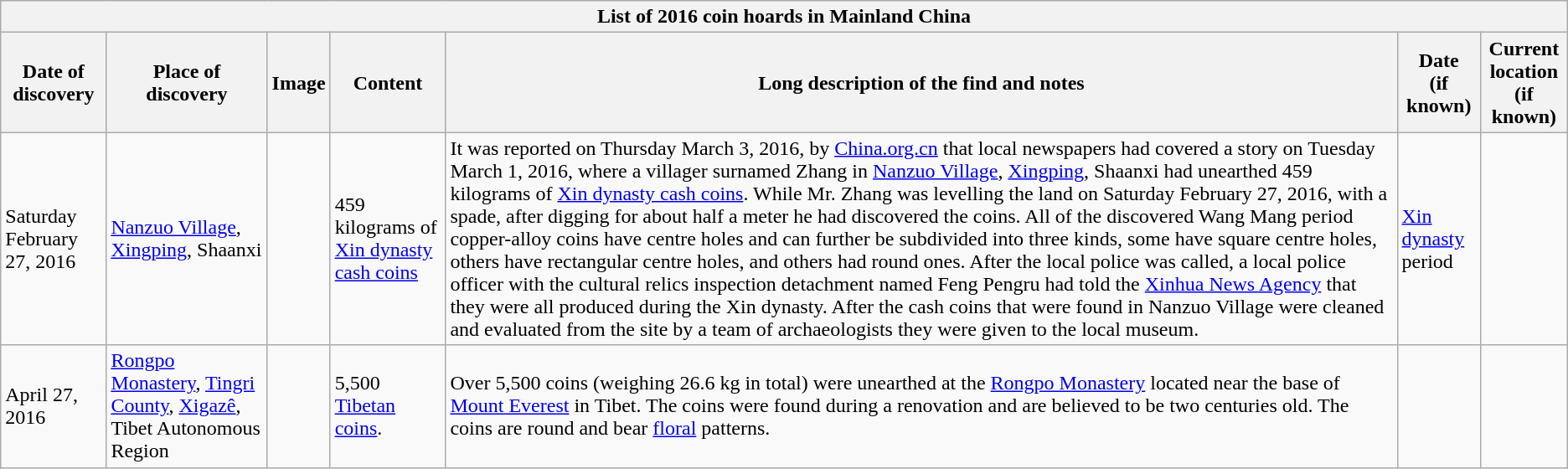<table class="wikitable" style="font-size: 100%">
<tr>
<th colspan=7>List of 2016 coin hoards in Mainland China</th>
</tr>
<tr>
<th>Date of discovery</th>
<th>Place of discovery</th>
<th>Image</th>
<th>Content</th>
<th>Long description of the find and notes</th>
<th>Date<br>(if known)</th>
<th>Current location<br>(if known)</th>
</tr>
<tr>
<td>Saturday February 27, 2016</td>
<td><a href='#'>Nanzuo Village</a>, <a href='#'>Xingping</a>, Shaanxi</td>
<td></td>
<td>459 kilograms of <a href='#'>Xin dynasty cash coins</a></td>
<td>It was reported on Thursday March 3, 2016, by <a href='#'>China.org.cn</a> that local newspapers had covered a story on Tuesday March 1, 2016, where a villager surnamed Zhang in <a href='#'>Nanzuo Village</a>, <a href='#'>Xingping</a>, Shaanxi had unearthed 459 kilograms of <a href='#'>Xin dynasty cash coins</a>. While Mr. Zhang was levelling the land on Saturday February 27, 2016, with a spade, after digging for about half a meter he had discovered the coins. All of the discovered Wang Mang period copper-alloy coins have centre holes and can further be subdivided into three kinds, some have square centre holes, others have rectangular centre holes, and others had round ones. After the local police was called, a local police officer with the cultural relics inspection detachment named Feng Pengru had told the <a href='#'>Xinhua News Agency</a> that they were all produced during the Xin dynasty. After the cash coins that were found in Nanzuo Village were cleaned and evaluated from the site by a team of archaeologists they were given to the local museum.</td>
<td><a href='#'>Xin dynasty</a> period</td>
<td></td>
</tr>
<tr>
<td>April 27, 2016</td>
<td><a href='#'>Rongpo Monastery</a>, <a href='#'>Tingri County</a>, <a href='#'>Xigazê</a>, Tibet Autonomous Region</td>
<td></td>
<td>5,500 <a href='#'>Tibetan coins</a>.</td>
<td>Over 5,500 coins (weighing 26.6 kg in total) were unearthed at the <a href='#'>Rongpo Monastery</a> located near the base of <a href='#'>Mount Everest</a> in Tibet. The coins were found during a renovation and are believed to be two centuries old. The coins are round and bear <a href='#'>floral</a> patterns.</td>
<td></td>
<td></td>
</tr>
</table>
